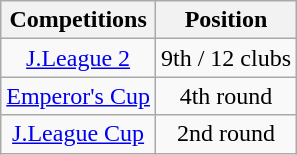<table class="wikitable" style="text-align:center;">
<tr>
<th>Competitions</th>
<th>Position</th>
</tr>
<tr>
<td><a href='#'>J.League 2</a></td>
<td>9th / 12 clubs</td>
</tr>
<tr>
<td><a href='#'>Emperor's Cup</a></td>
<td>4th round</td>
</tr>
<tr>
<td><a href='#'>J.League Cup</a></td>
<td>2nd round</td>
</tr>
</table>
